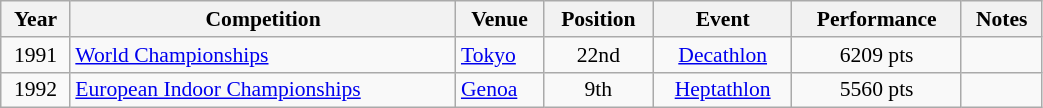<table class="wikitable" width=55% style="font-size:90%; text-align:center;">
<tr>
<th>Year</th>
<th>Competition</th>
<th>Venue</th>
<th>Position</th>
<th>Event</th>
<th>Performance</th>
<th>Notes</th>
</tr>
<tr>
<td>1991</td>
<td align=left><a href='#'>World Championships</a></td>
<td align=left> <a href='#'>Tokyo</a></td>
<td>22nd</td>
<td><a href='#'>Decathlon</a></td>
<td>6209 pts</td>
<td></td>
</tr>
<tr>
<td>1992</td>
<td align=left><a href='#'>European Indoor Championships</a></td>
<td align=left> <a href='#'>Genoa</a></td>
<td>9th</td>
<td><a href='#'>Heptathlon</a></td>
<td>5560 pts</td>
<td></td>
</tr>
</table>
